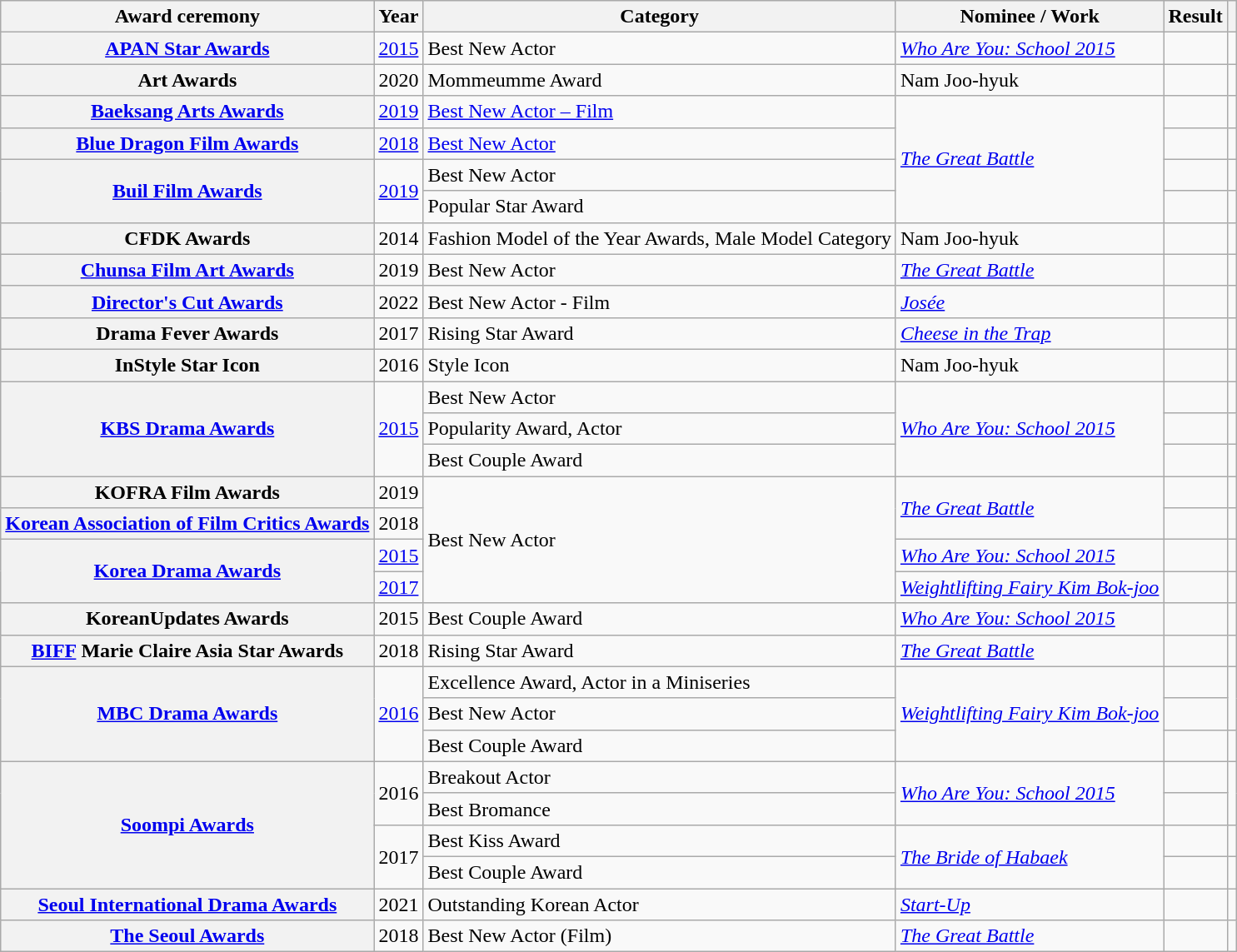<table class="wikitable plainrowheaders sortable">
<tr>
<th scope="col">Award ceremony</th>
<th scope="col">Year</th>
<th scope="col">Category</th>
<th scope="col">Nominee / Work</th>
<th scope="col">Result</th>
<th scope="col" class="unsortable"></th>
</tr>
<tr>
<th scope="row"><a href='#'>APAN Star Awards</a></th>
<td rowspan="1" style="text-align:center"><a href='#'>2015</a></td>
<td>Best New Actor</td>
<td><em><a href='#'>Who Are You: School 2015</a></em></td>
<td></td>
<td style="text-align:center"></td>
</tr>
<tr>
<th scope="row">Art Awards</th>
<td rowspan="1" style="text-align:center">2020</td>
<td>Mommeumme Award</td>
<td>Nam Joo-hyuk</td>
<td></td>
<td style="text-align:center"></td>
</tr>
<tr>
<th scope="row"><a href='#'>Baeksang Arts Awards</a></th>
<td rowspan="1" style="text-align:center"><a href='#'>2019</a></td>
<td><a href='#'>Best New Actor – Film</a></td>
<td rowspan="4"><em><a href='#'>The Great Battle</a></em></td>
<td></td>
<td style="text-align:center"></td>
</tr>
<tr>
<th scope="row"><a href='#'>Blue Dragon Film Awards</a></th>
<td rowspan="1" style="text-align:center"><a href='#'>2018</a></td>
<td><a href='#'>Best New Actor</a></td>
<td></td>
<td style="text-align:center"></td>
</tr>
<tr>
<th scope="row" rowspan="2"><a href='#'>Buil Film Awards</a></th>
<td rowspan="2" style="text-align:center"><a href='#'>2019</a></td>
<td>Best New Actor</td>
<td></td>
<td style="text-align:center"></td>
</tr>
<tr>
<td>Popular Star Award</td>
<td></td>
<td style="text-align:center"></td>
</tr>
<tr>
<th scope="row">CFDK Awards</th>
<td style="text-align:center">2014</td>
<td>Fashion Model of the Year Awards, Male Model Category</td>
<td>Nam Joo-hyuk</td>
<td></td>
<td style="text-align:center"></td>
</tr>
<tr>
<th scope="row"><a href='#'>Chunsa Film Art Awards</a></th>
<td style="text-align:center">2019</td>
<td>Best New Actor</td>
<td><em><a href='#'>The Great Battle</a></em></td>
<td></td>
<td style="text-align:center"></td>
</tr>
<tr>
<th scope="row"><a href='#'>Director's Cut Awards</a></th>
<td rowspan="1" style="text-align:center">2022</td>
<td>Best New Actor - Film</td>
<td><em><a href='#'>Josée</a></em></td>
<td></td>
<td style="text-align:center"></td>
</tr>
<tr>
<th scope="row">Drama Fever Awards</th>
<td style="text-align:center">2017</td>
<td>Rising Star Award</td>
<td><em><a href='#'>Cheese in the Trap</a></em></td>
<td></td>
<td style="text-align:center"></td>
</tr>
<tr>
<th scope="row">InStyle Star Icon</th>
<td style="text-align:center">2016</td>
<td>Style Icon</td>
<td>Nam Joo-hyuk</td>
<td></td>
<td style="text-align:center"></td>
</tr>
<tr>
<th scope="row" rowspan="3"><a href='#'>KBS Drama Awards</a></th>
<td rowspan="3" style="text-align:center"><a href='#'>2015</a></td>
<td>Best New Actor</td>
<td rowspan="3"><em><a href='#'>Who Are You: School 2015</a></em></td>
<td></td>
<td style="text-align:center"></td>
</tr>
<tr>
<td>Popularity Award, Actor</td>
<td></td>
<td style="text-align:center"></td>
</tr>
<tr>
<td>Best Couple Award </td>
<td></td>
<td style="text-align:center"></td>
</tr>
<tr>
<th scope="row">KOFRA Film Awards</th>
<td rowspan="1" style="text-align:center">2019</td>
<td rowspan="4  ">Best New Actor</td>
<td rowspan="2"><em><a href='#'>The Great Battle</a></em></td>
<td></td>
<td style="text-align:center"></td>
</tr>
<tr>
<th scope="row"><a href='#'>Korean Association of Film Critics Awards</a></th>
<td style="text-align:center">2018</td>
<td></td>
<td style="text-align:center"></td>
</tr>
<tr>
<th scope="row" rowspan="2"><a href='#'>Korea Drama Awards</a></th>
<td style="text-align:center"><a href='#'>2015</a></td>
<td><em><a href='#'>Who Are You: School 2015</a></em></td>
<td></td>
<td style="text-align:center"></td>
</tr>
<tr>
<td style="text-align:center"><a href='#'>2017</a></td>
<td><em><a href='#'>Weightlifting Fairy Kim Bok-joo</a></em></td>
<td></td>
<td style="text-align:center"></td>
</tr>
<tr>
<th scope="row">KoreanUpdates Awards</th>
<td style="text-align:center">2015</td>
<td>Best Couple Award </td>
<td><em><a href='#'>Who Are You: School 2015</a></em></td>
<td></td>
<td style="text-align:center"></td>
</tr>
<tr>
<th scope="row"><a href='#'>BIFF</a> Marie Claire Asia Star Awards</th>
<td style="text-align:center">2018</td>
<td>Rising Star Award</td>
<td><em><a href='#'>The Great Battle</a></em></td>
<td></td>
<td style="text-align:center"></td>
</tr>
<tr>
<th scope="row" rowspan="3"><a href='#'>MBC Drama Awards</a></th>
<td rowspan="3" style="text-align:center"><a href='#'>2016</a></td>
<td>Excellence Award, Actor in a Miniseries</td>
<td rowspan="3"><em><a href='#'>Weightlifting Fairy Kim Bok-joo</a></em></td>
<td></td>
<td rowspan="2" style="text-align:center"></td>
</tr>
<tr>
<td>Best New Actor</td>
<td></td>
</tr>
<tr>
<td>Best Couple Award </td>
<td></td>
<td style="text-align:center"></td>
</tr>
<tr>
<th scope="row" rowspan="4"><a href='#'>Soompi Awards</a></th>
<td rowspan="2" style="text-align:center">2016</td>
<td>Breakout Actor</td>
<td rowspan="2"><em><a href='#'>Who Are You: School 2015</a></em></td>
<td></td>
<td rowspan="2" style="text-align:center"></td>
</tr>
<tr>
<td>Best Bromance </td>
<td></td>
</tr>
<tr>
<td rowspan="2" style="text-align:center">2017</td>
<td>Best Kiss Award </td>
<td rowspan="2"><em><a href='#'>The Bride of Habaek</a></em></td>
<td></td>
<td style="text-align:center"></td>
</tr>
<tr>
<td>Best Couple Award </td>
<td></td>
<td style="text-align:center"></td>
</tr>
<tr>
<th scope="row"><a href='#'>Seoul International Drama Awards</a></th>
<td style="text-align:center">2021</td>
<td>Outstanding Korean Actor</td>
<td><em><a href='#'>Start-Up</a></em></td>
<td></td>
<td style="text-align:center"></td>
</tr>
<tr>
<th scope="row"><a href='#'>The Seoul Awards</a></th>
<td style="text-align:center">2018</td>
<td>Best New Actor (Film)</td>
<td><em><a href='#'>The Great Battle</a></em></td>
<td></td>
<td style="text-align:center"></td>
</tr>
</table>
